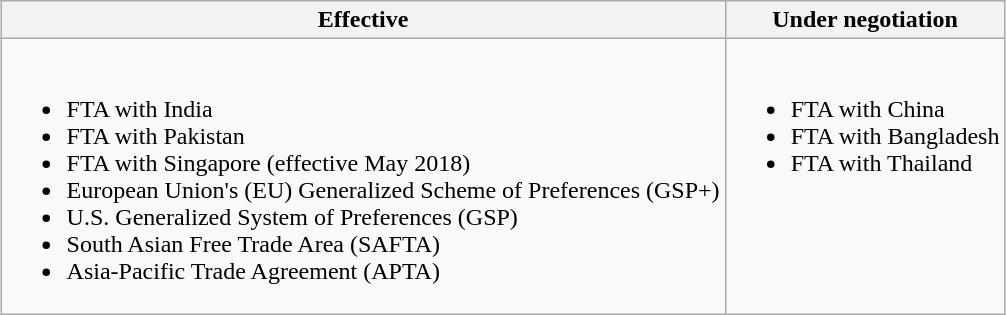<table class="wikitable" style="margin:auto;">
<tr>
<th>Effective</th>
<th>Under negotiation</th>
</tr>
<tr>
<td><br><ul><li>FTA with India</li><li>FTA with Pakistan</li><li>FTA with Singapore (effective May 2018)</li><li>European Union's (EU) Generalized Scheme of Preferences (GSP+)</li><li>U.S. Generalized System of Preferences (GSP)</li><li>South Asian Free Trade Area (SAFTA)</li><li>Asia-Pacific Trade Agreement (APTA)</li></ul></td>
<td valign=top><br><ul><li>FTA with China</li><li>FTA with Bangladesh </li><li>FTA with Thailand</li></ul></td>
</tr>
</table>
